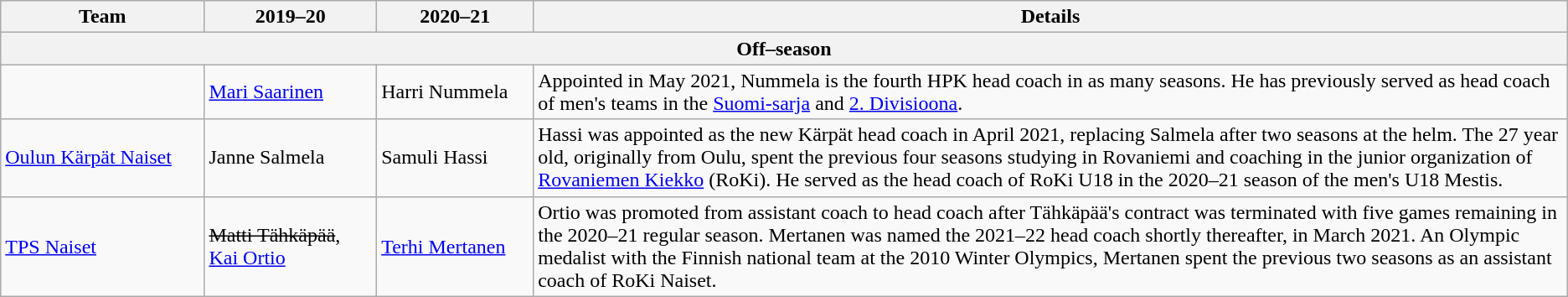<table class="wikitable">
<tr>
<th style="width:13%;">Team</th>
<th style="width:11%;">2019–20</th>
<th style="width:10%;">2020–21</th>
<th>Details</th>
</tr>
<tr>
<th colspan="4">Off–season</th>
</tr>
<tr>
<td></td>
<td><a href='#'>Mari Saarinen</a></td>
<td>Harri Nummela</td>
<td>Appointed in May 2021, Nummela is the fourth HPK head coach in as many seasons. He has previously served as head coach of men's teams in the <a href='#'>Suomi-sarja</a> and <a href='#'>2. Divisioona</a>.</td>
</tr>
<tr>
<td><a href='#'>Oulun Kärpät Naiset</a></td>
<td>Janne Salmela</td>
<td>Samuli Hassi</td>
<td>Hassi was appointed as the new Kärpät head coach in April 2021, replacing Salmela after two seasons at the helm. The 27 year old, originally from Oulu, spent the previous four seasons studying in Rovaniemi and coaching in the junior organization of <a href='#'>Rovaniemen Kiekko</a> (RoKi). He served as the head coach of RoKi U18 in the 2020–21 season of the men's U18 Mestis.</td>
</tr>
<tr>
<td><a href='#'>TPS Naiset</a></td>
<td><s>Matti Tähkäpää</s>, <a href='#'>Kai Ortio</a></td>
<td><a href='#'>Terhi Mertanen</a></td>
<td>Ortio was promoted from assistant coach to head coach after Tähkäpää's contract was terminated with five games remaining in the 2020–21 regular season. Mertanen was named the 2021–22 head coach shortly thereafter, in March 2021. An Olympic medalist with the Finnish national team at the 2010 Winter Olympics, Mertanen spent the previous two seasons as an assistant coach of RoKi Naiset.</td>
</tr>
</table>
